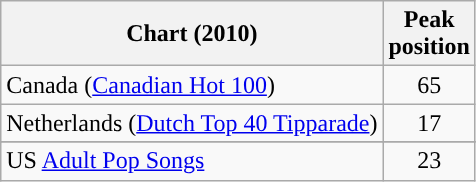<table class="wikitable sortable plainrowheaders">
<tr>
<th>Chart (2010)</th>
<th>Peak<br>position</th>
</tr>
<tr>
<td>Canada (<a href='#'>Canadian Hot 100</a>)</td>
<td style="text-align:center;">65</td>
</tr>
<tr>
<td>Netherlands (<a href='#'>Dutch Top 40 Tipparade</a>)</td>
<td style="text-align:center;">17</td>
</tr>
<tr>
</tr>
<tr>
<td>US <a href='#'>Adult Pop Songs</a></td>
<td style="text-align:center;">23</td>
</tr>
</table>
